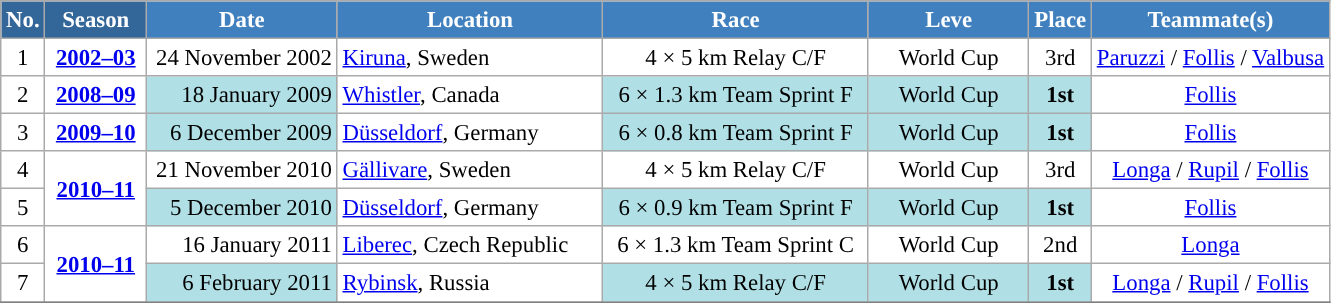<table class="wikitable sortable" style="font-size:95%; text-align:center; border:grey solid 1px; border-collapse:collapse; background:#ffffff;">
<tr style="background:#efefef;">
<th style="background-color:#369; color:white;">No.</th>
<th style="background-color:#369; color:white;">Season</th>
<th style="background-color:#4180be; color:white; width:120px;">Date</th>
<th style="background-color:#4180be; color:white; width:170px;">Location</th>
<th style="background-color:#4180be; color:white; width:170px;">Race</th>
<th style="background-color:#4180be; color:white; width:100px;">Leve</th>
<th style="background-color:#4180be; color:white;">Place</th>
<th style="background-color:#4180be; color:white;">Teammate(s)</th>
</tr>
<tr>
<td align=center>1</td>
<td rowspan=1 align=center><strong> <a href='#'>2002–03</a> </strong></td>
<td align=right>24 November 2002</td>
<td align=left> <a href='#'>Kiruna</a>, Sweden</td>
<td>4 × 5 km Relay C/F</td>
<td>World Cup</td>
<td>3rd</td>
<td><a href='#'>Paruzzi</a> / <a href='#'>Follis</a> / <a href='#'>Valbusa</a></td>
</tr>
<tr>
<td align=center>2</td>
<td rowspan=1 align=center><strong><a href='#'>2008–09</a></strong></td>
<td bgcolor="#BOEOE6" align=right>18 January 2009</td>
<td align=left> <a href='#'>Whistler</a>, Canada</td>
<td bgcolor="#BOEOE6">6 × 1.3 km Team Sprint F</td>
<td bgcolor="#BOEOE6">World Cup</td>
<td bgcolor="#BOEOE6"><strong>1st</strong></td>
<td><a href='#'>Follis</a></td>
</tr>
<tr>
<td align=center>3</td>
<td rowspan=1 align=center><strong><a href='#'>2009–10</a></strong></td>
<td bgcolor="#BOEOE6" align=right>6 December 2009</td>
<td align=left> <a href='#'>Düsseldorf</a>, Germany</td>
<td bgcolor="#BOEOE6">6 × 0.8 km Team Sprint F</td>
<td bgcolor="#BOEOE6">World Cup</td>
<td bgcolor="#BOEOE6"><strong>1st</strong></td>
<td><a href='#'>Follis</a></td>
</tr>
<tr>
<td align=center>4</td>
<td rowspan=2 align=center><strong> <a href='#'>2010–11</a> </strong></td>
<td align=right>21 November 2010</td>
<td align=left> <a href='#'>Gällivare</a>, Sweden</td>
<td>4 × 5 km Relay C/F</td>
<td>World Cup</td>
<td>3rd</td>
<td><a href='#'>Longa</a> / <a href='#'>Rupil</a> / <a href='#'>Follis</a></td>
</tr>
<tr>
<td align=center>5</td>
<td bgcolor="#BOEOE6" align=right>5 December 2010</td>
<td align=left> <a href='#'>Düsseldorf</a>, Germany</td>
<td bgcolor="#BOEOE6">6 × 0.9 km Team Sprint F</td>
<td bgcolor="#BOEOE6">World Cup</td>
<td bgcolor="#BOEOE6"><strong>1st</strong></td>
<td><a href='#'>Follis</a></td>
</tr>
<tr>
<td align=center>6</td>
<td rowspan=2 align=center><strong> <a href='#'>2010–11</a> </strong></td>
<td align=right>16 January 2011</td>
<td align=left> <a href='#'>Liberec</a>, Czech Republic</td>
<td>6 × 1.3 km Team Sprint C</td>
<td>World Cup</td>
<td>2nd</td>
<td><a href='#'>Longa</a></td>
</tr>
<tr>
<td align=center>7</td>
<td bgcolor="#BOEOE6" align=right>6 February 2011</td>
<td align=left> <a href='#'>Rybinsk</a>, Russia</td>
<td bgcolor="#BOEOE6">4 × 5 km Relay C/F</td>
<td bgcolor="#BOEOE6">World Cup</td>
<td bgcolor="#BOEOE6"><strong>1st</strong></td>
<td><a href='#'>Longa</a> / <a href='#'>Rupil</a> / <a href='#'>Follis</a></td>
</tr>
<tr>
</tr>
</table>
